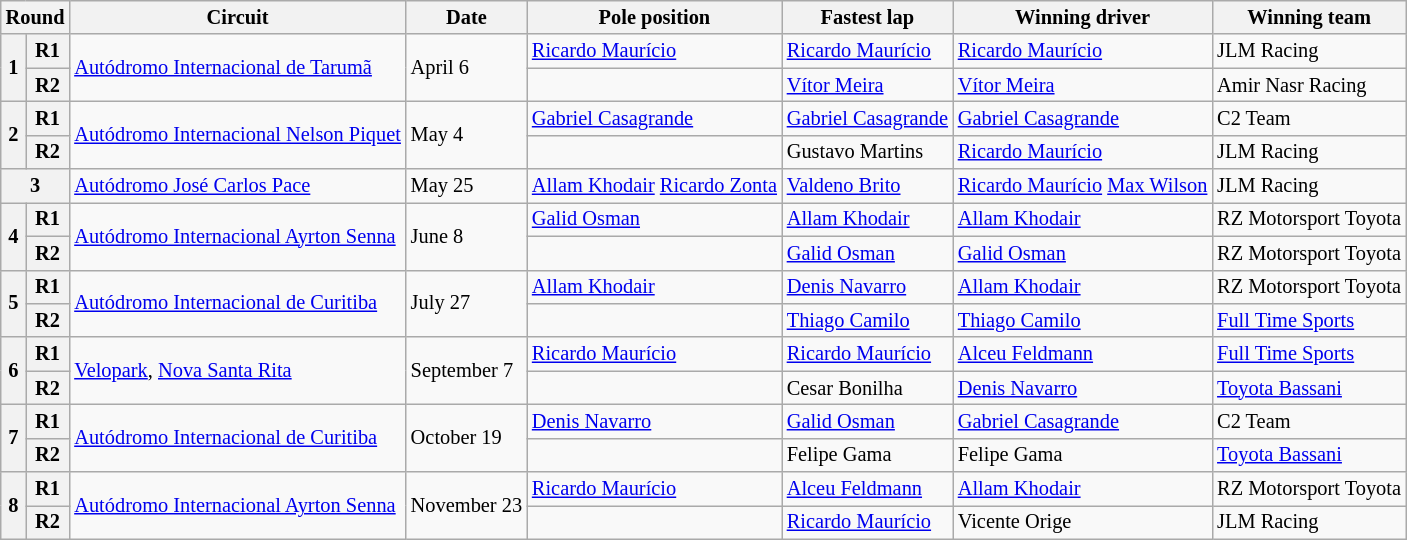<table class="wikitable" style="font-size: 85%">
<tr>
<th colspan=2>Round</th>
<th>Circuit</th>
<th>Date</th>
<th>Pole position</th>
<th>Fastest lap</th>
<th>Winning driver</th>
<th>Winning team</th>
</tr>
<tr>
<th rowspan=2>1</th>
<th>R1</th>
<td rowspan=2><a href='#'>Autódromo Internacional de Tarumã</a></td>
<td rowspan=2>April 6</td>
<td><a href='#'>Ricardo Maurício</a></td>
<td><a href='#'>Ricardo Maurício</a></td>
<td><a href='#'>Ricardo Maurício</a></td>
<td>JLM Racing</td>
</tr>
<tr>
<th>R2</th>
<td></td>
<td><a href='#'>Vítor Meira</a></td>
<td><a href='#'>Vítor Meira</a></td>
<td>Amir Nasr Racing</td>
</tr>
<tr>
<th rowspan=2>2</th>
<th>R1</th>
<td rowspan=2><a href='#'>Autódromo Internacional Nelson Piquet</a></td>
<td rowspan=2>May 4</td>
<td><a href='#'>Gabriel Casagrande</a></td>
<td><a href='#'>Gabriel Casagrande</a></td>
<td><a href='#'>Gabriel Casagrande</a></td>
<td>C2 Team</td>
</tr>
<tr>
<th>R2</th>
<td></td>
<td>Gustavo Martins</td>
<td><a href='#'>Ricardo Maurício</a></td>
<td>JLM Racing</td>
</tr>
<tr>
<th colspan=2>3</th>
<td><a href='#'>Autódromo José Carlos Pace</a></td>
<td>May 25</td>
<td><a href='#'>Allam Khodair</a> <a href='#'>Ricardo Zonta</a></td>
<td><a href='#'>Valdeno Brito</a></td>
<td><a href='#'>Ricardo Maurício</a> <a href='#'>Max Wilson</a></td>
<td>JLM Racing</td>
</tr>
<tr>
<th rowspan=2>4</th>
<th>R1</th>
<td rowspan=2><a href='#'>Autódromo Internacional Ayrton Senna</a></td>
<td rowspan=2>June 8</td>
<td><a href='#'>Galid Osman</a></td>
<td><a href='#'>Allam Khodair</a></td>
<td><a href='#'>Allam Khodair</a></td>
<td>RZ Motorsport Toyota</td>
</tr>
<tr>
<th>R2</th>
<td></td>
<td><a href='#'>Galid Osman</a></td>
<td><a href='#'>Galid Osman</a></td>
<td>RZ Motorsport Toyota</td>
</tr>
<tr>
<th rowspan=2>5</th>
<th>R1</th>
<td rowspan=2><a href='#'>Autódromo Internacional de Curitiba</a></td>
<td rowspan=2>July 27</td>
<td><a href='#'>Allam Khodair</a></td>
<td><a href='#'>Denis Navarro</a></td>
<td><a href='#'>Allam Khodair</a></td>
<td>RZ Motorsport Toyota</td>
</tr>
<tr>
<th>R2</th>
<td></td>
<td><a href='#'>Thiago Camilo</a></td>
<td><a href='#'>Thiago Camilo</a></td>
<td><a href='#'>Full Time Sports</a></td>
</tr>
<tr>
<th rowspan=2>6</th>
<th>R1</th>
<td rowspan=2><a href='#'>Velopark</a>, <a href='#'>Nova Santa Rita</a></td>
<td rowspan=2>September 7</td>
<td><a href='#'>Ricardo Maurício</a></td>
<td><a href='#'>Ricardo Maurício</a></td>
<td><a href='#'>Alceu Feldmann</a></td>
<td><a href='#'>Full Time Sports</a></td>
</tr>
<tr>
<th>R2</th>
<td></td>
<td>Cesar Bonilha</td>
<td><a href='#'>Denis Navarro</a></td>
<td><a href='#'>Toyota Bassani</a></td>
</tr>
<tr>
<th rowspan=2>7</th>
<th>R1</th>
<td rowspan=2><a href='#'>Autódromo Internacional de Curitiba</a></td>
<td rowspan=2>October 19</td>
<td><a href='#'>Denis Navarro</a></td>
<td><a href='#'>Galid Osman</a></td>
<td><a href='#'>Gabriel Casagrande</a></td>
<td>C2 Team</td>
</tr>
<tr>
<th>R2</th>
<td></td>
<td>Felipe Gama</td>
<td>Felipe Gama</td>
<td><a href='#'>Toyota Bassani</a></td>
</tr>
<tr>
<th rowspan=2>8</th>
<th>R1</th>
<td rowspan=2><a href='#'>Autódromo Internacional Ayrton Senna</a></td>
<td rowspan=2>November 23</td>
<td><a href='#'>Ricardo Maurício</a></td>
<td><a href='#'>Alceu Feldmann</a></td>
<td><a href='#'>Allam Khodair</a></td>
<td>RZ Motorsport Toyota</td>
</tr>
<tr>
<th>R2</th>
<td></td>
<td><a href='#'>Ricardo Maurício</a></td>
<td>Vicente Orige</td>
<td>JLM Racing</td>
</tr>
</table>
